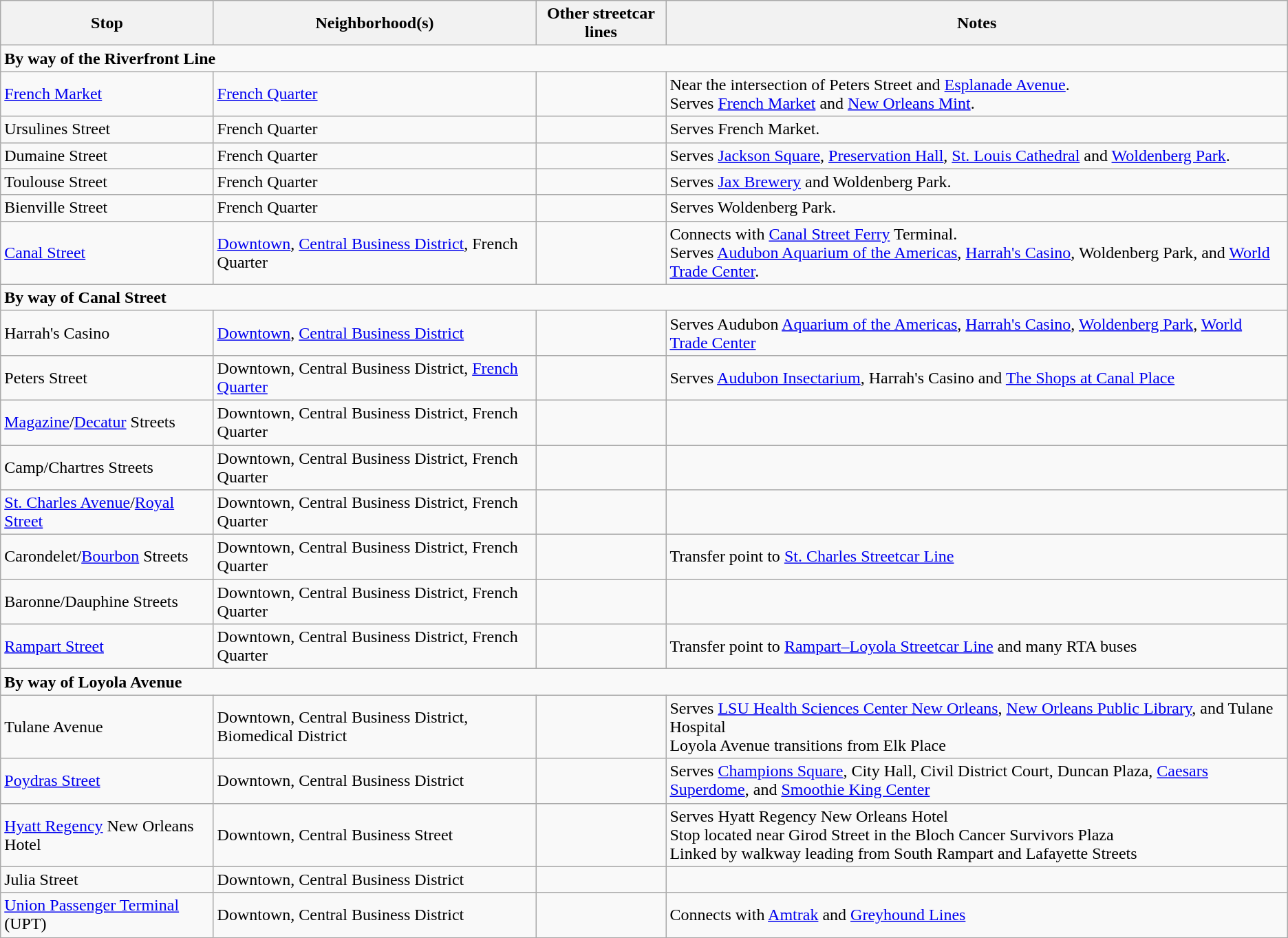<table class="wikitable">
<tr>
<th>Stop</th>
<th>Neighborhood(s)</th>
<th>Other streetcar lines</th>
<th>Notes</th>
</tr>
<tr>
<td colspan=4><strong>By way of the Riverfront Line</strong></td>
</tr>
<tr>
<td><a href='#'>French Market</a></td>
<td><a href='#'>French Quarter</a></td>
<td></td>
<td>Near the intersection of Peters Street and <a href='#'>Esplanade Avenue</a>.<br>Serves <a href='#'>French Market</a> and <a href='#'>New Orleans Mint</a>.</td>
</tr>
<tr>
<td>Ursulines Street</td>
<td>French Quarter</td>
<td></td>
<td>Serves French Market.</td>
</tr>
<tr>
<td>Dumaine Street</td>
<td>French Quarter</td>
<td></td>
<td>Serves <a href='#'>Jackson Square</a>, <a href='#'>Preservation Hall</a>, <a href='#'>St. Louis Cathedral</a> and <a href='#'>Woldenberg Park</a>.</td>
</tr>
<tr>
<td>Toulouse Street</td>
<td>French Quarter</td>
<td></td>
<td>Serves <a href='#'>Jax Brewery</a> and Woldenberg Park.</td>
</tr>
<tr>
<td>Bienville Street</td>
<td>French Quarter</td>
<td></td>
<td>Serves Woldenberg Park.</td>
</tr>
<tr>
<td><a href='#'>Canal Street</a></td>
<td><a href='#'>Downtown</a>, <a href='#'>Central Business District</a>, French Quarter</td>
<td> </td>
<td>Connects with <a href='#'>Canal Street Ferry</a> Terminal.<br>Serves <a href='#'>Audubon Aquarium of the Americas</a>, <a href='#'>Harrah's Casino</a>, Woldenberg Park, and <a href='#'>World Trade Center</a>.</td>
</tr>
<tr>
<td colspan=4><strong>By way of Canal Street</strong></td>
</tr>
<tr>
<td>Harrah's Casino</td>
<td><a href='#'>Downtown</a>, <a href='#'>Central Business District</a></td>
<td> </td>
<td>Serves Audubon <a href='#'>Aquarium of the Americas</a>, <a href='#'>Harrah's Casino</a>, <a href='#'>Woldenberg Park</a>, <a href='#'>World Trade Center</a></td>
</tr>
<tr>
<td>Peters Street</td>
<td>Downtown, Central Business District, <a href='#'>French Quarter</a></td>
<td> </td>
<td>Serves <a href='#'>Audubon Insectarium</a>, Harrah's Casino and <a href='#'>The Shops at Canal Place</a></td>
</tr>
<tr>
<td><a href='#'>Magazine</a>/<a href='#'>Decatur</a> Streets</td>
<td>Downtown, Central Business District, French Quarter</td>
<td> </td>
<td></td>
</tr>
<tr>
<td>Camp/Chartres Streets</td>
<td>Downtown, Central Business District, French Quarter</td>
<td> </td>
<td></td>
</tr>
<tr>
<td><a href='#'>St. Charles Avenue</a>/<a href='#'>Royal Street</a></td>
<td>Downtown, Central Business District, French Quarter</td>
<td> </td>
<td></td>
</tr>
<tr>
<td>Carondelet/<a href='#'>Bourbon</a> Streets</td>
<td>Downtown, Central Business District, French Quarter</td>
<td>  </td>
<td>Transfer point to <a href='#'>St. Charles Streetcar Line</a></td>
</tr>
<tr>
<td>Baronne/Dauphine Streets</td>
<td>Downtown, Central Business District, French Quarter</td>
<td> </td>
<td></td>
</tr>
<tr>
<td><a href='#'>Rampart Street</a></td>
<td>Downtown, Central Business District, French Quarter</td>
<td>  </td>
<td>Transfer point to <a href='#'>Rampart–Loyola Streetcar Line</a> and many RTA buses</td>
</tr>
<tr>
<td colspan=4><strong>By way of Loyola Avenue</strong></td>
</tr>
<tr>
<td>Tulane Avenue</td>
<td>Downtown, Central Business District, Biomedical District</td>
<td></td>
<td>Serves <a href='#'>LSU Health Sciences Center New Orleans</a>, <a href='#'>New Orleans Public Library</a>, and Tulane Hospital<br>Loyola Avenue transitions from Elk Place</td>
</tr>
<tr>
<td><a href='#'>Poydras Street</a></td>
<td>Downtown, Central Business District</td>
<td></td>
<td>Serves <a href='#'>Champions Square</a>, City Hall, Civil District Court, Duncan Plaza, <a href='#'>Caesars Superdome</a>, and <a href='#'>Smoothie King Center</a></td>
</tr>
<tr>
<td><a href='#'>Hyatt Regency</a> New Orleans Hotel</td>
<td>Downtown, Central Business Street</td>
<td></td>
<td>Serves Hyatt Regency New Orleans Hotel<br>Stop located near Girod Street in the Bloch Cancer Survivors Plaza<br>Linked by walkway leading from South Rampart and Lafayette Streets</td>
</tr>
<tr>
<td>Julia Street</td>
<td>Downtown, Central Business District</td>
<td></td>
<td></td>
</tr>
<tr>
<td><a href='#'>Union Passenger Terminal</a> (UPT)</td>
<td>Downtown, Central Business District</td>
<td></td>
<td>Connects with <a href='#'>Amtrak</a> and <a href='#'>Greyhound Lines</a></td>
</tr>
</table>
